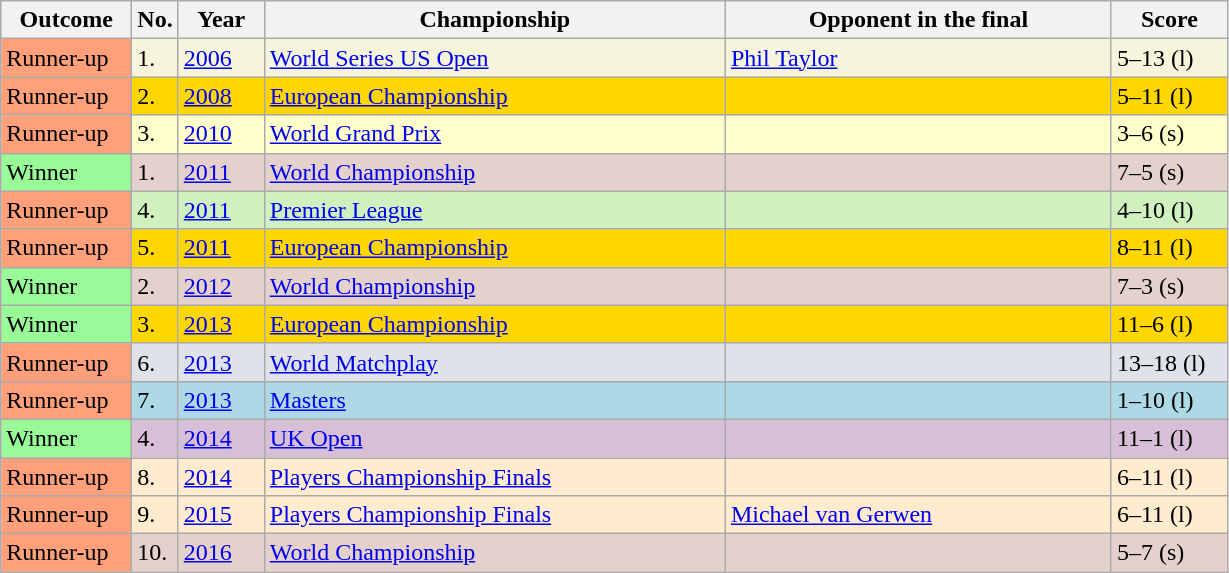<table class="sortable wikitable">
<tr>
<th width="80">Outcome</th>
<th width="20">No.</th>
<th width="50">Year</th>
<th style="width:300px;">Championship</th>
<th style="width:250px;">Opponent in the final</th>
<th width="70">Score</th>
</tr>
<tr bgcolor="beige">
<td style="background:#ffa07a;">Runner-up</td>
<td>1.</td>
<td><a href='#'>2006</a></td>
<td><a href='#'>World Series US Open</a></td>
<td> <a href='#'>Phil Taylor</a></td>
<td>5–13 (l)</td>
</tr>
<tr style="background:gold;">
<td style="background:#ffa07a;">Runner-up</td>
<td>2.</td>
<td><a href='#'>2008</a></td>
<td><a href='#'>European Championship</a></td>
<td> </td>
<td>5–11 (l)</td>
</tr>
<tr style="background:#ffc;">
<td style="background:#ffa07a;">Runner-up</td>
<td>3.</td>
<td><a href='#'>2010</a></td>
<td><a href='#'>World Grand Prix</a></td>
<td> </td>
<td>3–6 (s)</td>
</tr>
<tr style="background:#e5d1cb;">
<td style="background:#98FB98">Winner</td>
<td>1.</td>
<td><a href='#'>2011</a></td>
<td><a href='#'>World Championship</a></td>
<td> </td>
<td>7–5 (s)</td>
</tr>
<tr style="background:#d0f0c0;">
<td style="background:#ffa07a;">Runner-up</td>
<td>4.</td>
<td><a href='#'>2011</a></td>
<td><a href='#'>Premier League</a></td>
<td> </td>
<td>4–10 (l)</td>
</tr>
<tr style="background:gold;">
<td style="background:#ffa07a;">Runner-up</td>
<td>5.</td>
<td><a href='#'>2011</a></td>
<td><a href='#'>European Championship</a></td>
<td> </td>
<td>8–11 (l)</td>
</tr>
<tr style="background:#e5d1cb;">
<td style="background:#98FB98">Winner</td>
<td>2.</td>
<td><a href='#'>2012</a></td>
<td><a href='#'>World Championship</a></td>
<td> </td>
<td>7–3 (s)</td>
</tr>
<tr style="background:gold;">
<td style="background:#98FB98">Winner</td>
<td>3.</td>
<td><a href='#'>2013</a></td>
<td><a href='#'>European Championship</a></td>
<td> </td>
<td>11–6 (l)</td>
</tr>
<tr style="background:#dfe2e9;">
<td style="background:#ffa07a;">Runner-up</td>
<td>6.</td>
<td><a href='#'>2013</a></td>
<td><a href='#'>World Matchplay</a></td>
<td> </td>
<td>13–18 (l)</td>
</tr>
<tr bgcolor="lightblue">
<td style="background:#ffa07a;">Runner-up</td>
<td>7.</td>
<td><a href='#'>2013</a></td>
<td><a href='#'>Masters</a></td>
<td> </td>
<td>1–10 (l)</td>
</tr>
<tr style="background:thistle">
<td style="background:#98FB98">Winner</td>
<td>4.</td>
<td><a href='#'>2014</a></td>
<td><a href='#'>UK Open</a></td>
<td> </td>
<td>11–1 (l)</td>
</tr>
<tr style="background:#ffebcd;">
<td style="background:#ffa07a;">Runner-up</td>
<td>8.</td>
<td><a href='#'>2014</a></td>
<td><a href='#'>Players Championship Finals</a></td>
<td> </td>
<td>6–11 (l)</td>
</tr>
<tr style="background:#ffebcd;">
<td style="background:#ffa07a;">Runner-up</td>
<td>9.</td>
<td><a href='#'>2015</a></td>
<td><a href='#'>Players Championship Finals</a></td>
<td> <a href='#'>Michael van Gerwen</a></td>
<td>6–11 (l)</td>
</tr>
<tr style="background:#e5d1cb;">
<td style="background:#ffa07a;">Runner-up</td>
<td>10.</td>
<td><a href='#'>2016</a></td>
<td><a href='#'>World  Championship</a></td>
<td> </td>
<td>5–7 (s)</td>
</tr>
</table>
